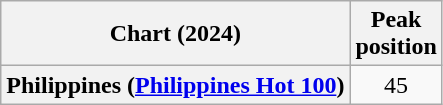<table class="wikitable sortable plainrowheaders" style="text-align:center">
<tr>
<th scope="col">Chart (2024)</th>
<th scope="col">Peak<br>position</th>
</tr>
<tr>
<th scope="row">Philippines (<a href='#'>Philippines Hot 100</a>)</th>
<td>45</td>
</tr>
</table>
